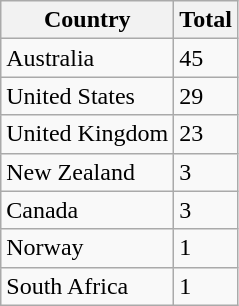<table class="wikitable sortable">
<tr>
<th>Country</th>
<th>Total</th>
</tr>
<tr>
<td>Australia</td>
<td>45</td>
</tr>
<tr>
<td>United States</td>
<td>29</td>
</tr>
<tr>
<td>United Kingdom</td>
<td>23</td>
</tr>
<tr>
<td>New Zealand</td>
<td>3</td>
</tr>
<tr>
<td>Canada</td>
<td>3</td>
</tr>
<tr>
<td>Norway</td>
<td>1</td>
</tr>
<tr>
<td>South Africa</td>
<td>1</td>
</tr>
</table>
